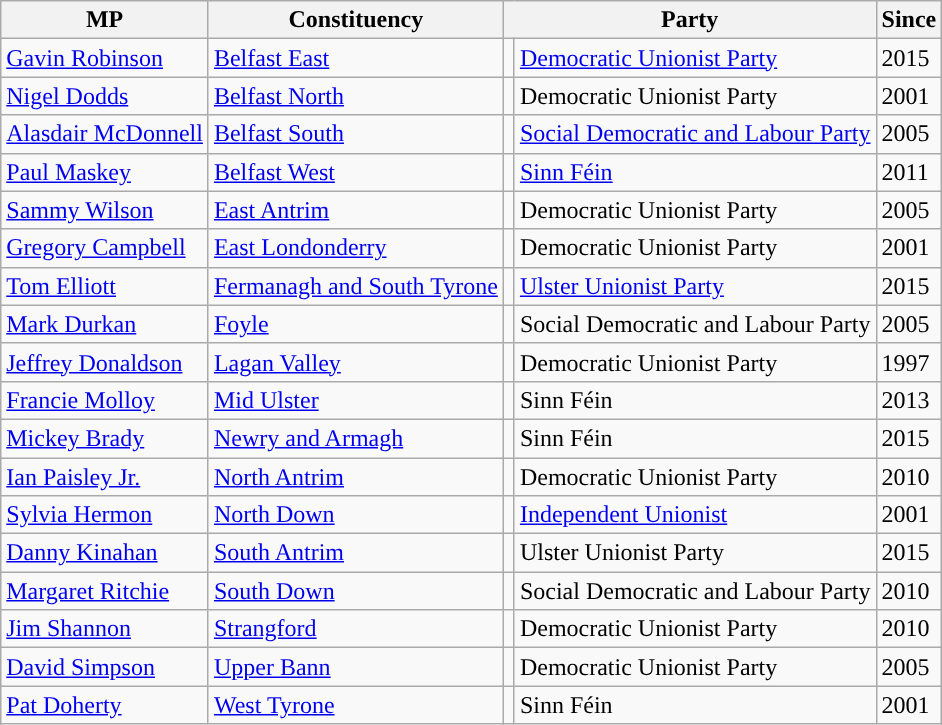<table class="wikitable sortable">
<tr>
<th>MP</th>
<th>Constituency</th>
<th colspan=2>Party</th>
<th>Since</th>
</tr>
<tr>
<td data-sort-value="Robinson"><a href='#'>Gavin Robinson</a></td>
<td><a href='#'>Belfast East</a></td>
<td style="background-color: "></td>
<td><a href='#'>Democratic Unionist Party</a></td>
<td>2015</td>
</tr>
<tr>
<td data-sort-value="Dodds"><a href='#'>Nigel Dodds</a></td>
<td><a href='#'>Belfast North</a></td>
<td style="background-color: "></td>
<td>Democratic Unionist Party</td>
<td>2001</td>
</tr>
<tr>
<td data-sort-value="McDonnell"><a href='#'>Alasdair McDonnell</a></td>
<td><a href='#'>Belfast South</a></td>
<td style="background-color: "></td>
<td><a href='#'>Social Democratic and Labour Party</a></td>
<td>2005</td>
</tr>
<tr>
<td data-sort-value="Maskey"><a href='#'>Paul Maskey</a></td>
<td><a href='#'>Belfast West</a></td>
<td style="background-color: "></td>
<td><a href='#'>Sinn Féin</a></td>
<td>2011</td>
</tr>
<tr>
<td data-sort-value="Wilson"><a href='#'>Sammy Wilson</a></td>
<td><a href='#'>East Antrim</a></td>
<td style="background-color: "></td>
<td>Democratic Unionist Party</td>
<td>2005</td>
</tr>
<tr>
<td data-sort-value="Campbell"><a href='#'>Gregory Campbell</a></td>
<td><a href='#'>East Londonderry</a></td>
<td style="background-color: "></td>
<td>Democratic Unionist Party</td>
<td>2001</td>
</tr>
<tr>
<td data-sort-value="Elliott"><a href='#'>Tom Elliott</a></td>
<td><a href='#'>Fermanagh and South Tyrone</a></td>
<td style="background-color: "></td>
<td><a href='#'>Ulster Unionist Party</a></td>
<td>2015</td>
</tr>
<tr>
<td data-sort-value="Durkan"><a href='#'>Mark Durkan</a></td>
<td><a href='#'>Foyle</a></td>
<td style="background-color: "></td>
<td>Social Democratic and Labour Party</td>
<td>2005</td>
</tr>
<tr>
<td data-sort-value="Donaldson"><a href='#'>Jeffrey Donaldson</a></td>
<td><a href='#'>Lagan Valley</a></td>
<td style="background-color: "></td>
<td>Democratic Unionist Party</td>
<td>1997</td>
</tr>
<tr>
<td data-sort-value="Molloy"><a href='#'>Francie Molloy</a></td>
<td><a href='#'>Mid Ulster</a></td>
<td style="background-color: "></td>
<td>Sinn Féin</td>
<td>2013</td>
</tr>
<tr>
<td data-sort-value="Brady"><a href='#'>Mickey Brady</a></td>
<td><a href='#'>Newry and Armagh</a></td>
<td style="background-color: "></td>
<td>Sinn Féin</td>
<td>2015</td>
</tr>
<tr>
<td data-sort-value="Paisley"><a href='#'>Ian Paisley Jr.</a></td>
<td><a href='#'>North Antrim</a></td>
<td style="background-color: "></td>
<td>Democratic Unionist Party</td>
<td>2010</td>
</tr>
<tr>
<td data-sort-value="Hermon"><a href='#'>Sylvia Hermon</a></td>
<td><a href='#'>North Down</a></td>
<td style="background-color: "></td>
<td><a href='#'>Independent Unionist</a></td>
<td>2001</td>
</tr>
<tr>
<td data-sort-value="Kinahan"><a href='#'>Danny Kinahan</a></td>
<td><a href='#'>South Antrim</a></td>
<td style="background-color: "></td>
<td>Ulster Unionist Party</td>
<td>2015</td>
</tr>
<tr>
<td data-sort-value="Ritchie"><a href='#'>Margaret Ritchie</a></td>
<td><a href='#'>South Down</a></td>
<td style="background-color: "></td>
<td>Social Democratic and Labour Party</td>
<td>2010</td>
</tr>
<tr>
<td data-sort-value="Shannon"><a href='#'>Jim Shannon</a></td>
<td><a href='#'>Strangford</a></td>
<td style="background-color: "></td>
<td>Democratic Unionist Party</td>
<td>2010</td>
</tr>
<tr>
<td data-sort-value="Simpson"><a href='#'>David Simpson</a></td>
<td><a href='#'>Upper Bann</a></td>
<td style="background-color: "></td>
<td>Democratic Unionist Party</td>
<td>2005</td>
</tr>
<tr>
<td data-sort-value="Doherty"><a href='#'>Pat Doherty</a></td>
<td><a href='#'>West Tyrone</a></td>
<td style="background-color: "></td>
<td>Sinn Féin</td>
<td>2001</td>
</tr>
</table>
